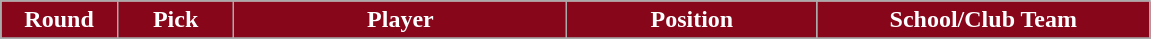<table class="wikitable sortable sortable">
<tr>
<th style="background:#870619;color:white;" width="7%">Round</th>
<th style="background:#870619;color:white;" width="7%">Pick</th>
<th style="background:#870619;color:white;" width="20%">Player</th>
<th style="background:#870619;color:white;" width="15%">Position</th>
<th style="background:#870619;color:white;" width="20%">School/Club Team</th>
</tr>
<tr>
</tr>
</table>
